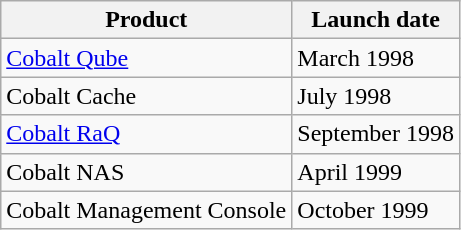<table class="wikitable sortable">
<tr>
<th scope="col">Product</th>
<th scope="col">Launch date</th>
</tr>
<tr>
<td><a href='#'>Cobalt Qube</a></td>
<td>March 1998</td>
</tr>
<tr>
<td>Cobalt Cache</td>
<td>July 1998</td>
</tr>
<tr>
<td><a href='#'>Cobalt RaQ</a></td>
<td>September 1998</td>
</tr>
<tr>
<td>Cobalt NAS</td>
<td>April 1999</td>
</tr>
<tr>
<td>Cobalt Management Console</td>
<td>October 1999</td>
</tr>
</table>
